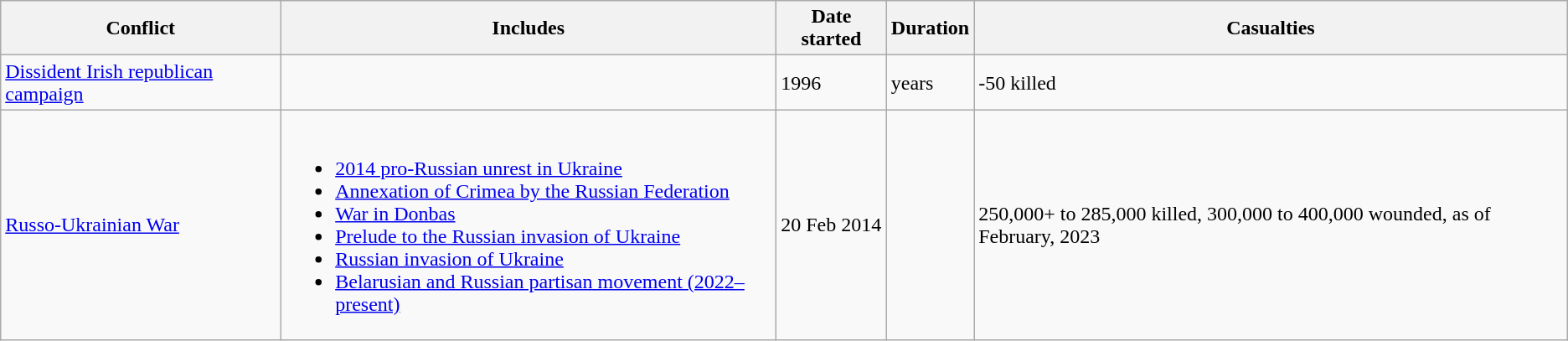<table class="wikitable sortable">
<tr>
<th>Conflict</th>
<th>Includes</th>
<th>Date started</th>
<th>Duration</th>
<th>Casualties</th>
</tr>
<tr>
<td><a href='#'>Dissident Irish republican campaign</a></td>
<td></td>
<td>1996</td>
<td> years</td>
<td>-50 killed</td>
</tr>
<tr>
<td><a href='#'>Russo-Ukrainian War</a></td>
<td><br><ul><li><a href='#'>2014 pro-Russian unrest in Ukraine</a></li><li><a href='#'>Annexation of Crimea by the Russian Federation</a></li><li><a href='#'>War in Donbas</a></li><li><a href='#'>Prelude to the Russian invasion of Ukraine</a></li><li><a href='#'>Russian invasion of Ukraine</a></li><li><a href='#'>Belarusian and Russian partisan movement (2022–present)</a></li></ul></td>
<td>20 Feb 2014</td>
<td></td>
<td>250,000+ to 285,000 killed, 300,000 to 400,000 wounded, as of February, 2023</td>
</tr>
</table>
